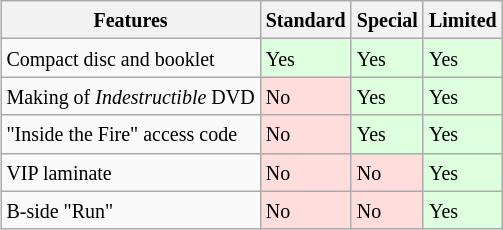<table class="wikitable" style="float:right; margin-right:0; margin-bottom:0; margin-left:0.5em; margin-top:0;">
<tr>
<th><small>Features</small></th>
<th><small>Standard</small></th>
<th><small>Special</small></th>
<th><small>Limited</small></th>
</tr>
<tr>
<td><small>Compact disc and booklet</small></td>
<td style="background: #ddffdd"><small>Yes</small></td>
<td style="background: #ddffdd"><small>Yes</small></td>
<td style="background: #ddffdd"><small>Yes</small></td>
</tr>
<tr>
<td><small>Making of <em>Indestructible</em> DVD</small></td>
<td style="background: #ffdddd"><small>No</small></td>
<td style="background: #ddffdd"><small>Yes</small></td>
<td style="background: #ddffdd"><small>Yes</small></td>
</tr>
<tr>
<td><small>"Inside the Fire" access code</small></td>
<td style="background: #ffdddd"><small>No</small></td>
<td style="background: #ddffdd"><small>Yes</small></td>
<td style="background: #ddffdd"><small>Yes</small></td>
</tr>
<tr>
<td><small>VIP laminate</small></td>
<td style="background: #ffdddd"><small>No</small></td>
<td style="background: #ffdddd"><small>No</small></td>
<td style="background: #ddffdd"><small>Yes</small></td>
</tr>
<tr>
<td><small>B-side "Run"</small></td>
<td style="background: #ffdddd"><small>No</small></td>
<td style="background: #ffdddd"><small>No</small></td>
<td style="background: #ddffdd"><small>Yes</small></td>
</tr>
</table>
